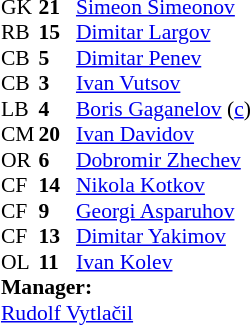<table style="font-size: 90%" cellspacing="0" cellpadding="0" align=center>
<tr>
<th width="25"></th>
<th width="25"></th>
</tr>
<tr>
<td>GK</td>
<td><strong>21</strong></td>
<td><a href='#'>Simeon Simeonov</a></td>
</tr>
<tr>
<td>RB</td>
<td><strong>15</strong></td>
<td><a href='#'>Dimitar Largov</a></td>
</tr>
<tr>
<td>CB</td>
<td><strong>5</strong></td>
<td><a href='#'>Dimitar Penev</a></td>
</tr>
<tr>
<td>CB</td>
<td><strong>3</strong></td>
<td><a href='#'>Ivan Vutsov</a></td>
</tr>
<tr>
<td>LB</td>
<td><strong>4</strong></td>
<td><a href='#'>Boris Gaganelov</a> (<a href='#'>c</a>)</td>
</tr>
<tr>
<td>CM</td>
<td><strong>20</strong></td>
<td><a href='#'>Ivan Davidov</a></td>
</tr>
<tr>
<td>OR</td>
<td><strong>6</strong></td>
<td><a href='#'>Dobromir Zhechev</a></td>
</tr>
<tr>
<td>CF</td>
<td><strong>14</strong></td>
<td><a href='#'>Nikola Kotkov</a></td>
</tr>
<tr>
<td>CF</td>
<td><strong>9</strong></td>
<td><a href='#'>Georgi Asparuhov</a></td>
</tr>
<tr>
<td>CF</td>
<td><strong>13</strong></td>
<td><a href='#'>Dimitar Yakimov</a></td>
</tr>
<tr>
<td>OL</td>
<td><strong>11</strong></td>
<td><a href='#'>Ivan Kolev</a></td>
</tr>
<tr>
<td colspan="3"><strong>Manager:</strong></td>
</tr>
<tr>
<td colspan="3"> <a href='#'>Rudolf Vytlačil</a></td>
</tr>
</table>
